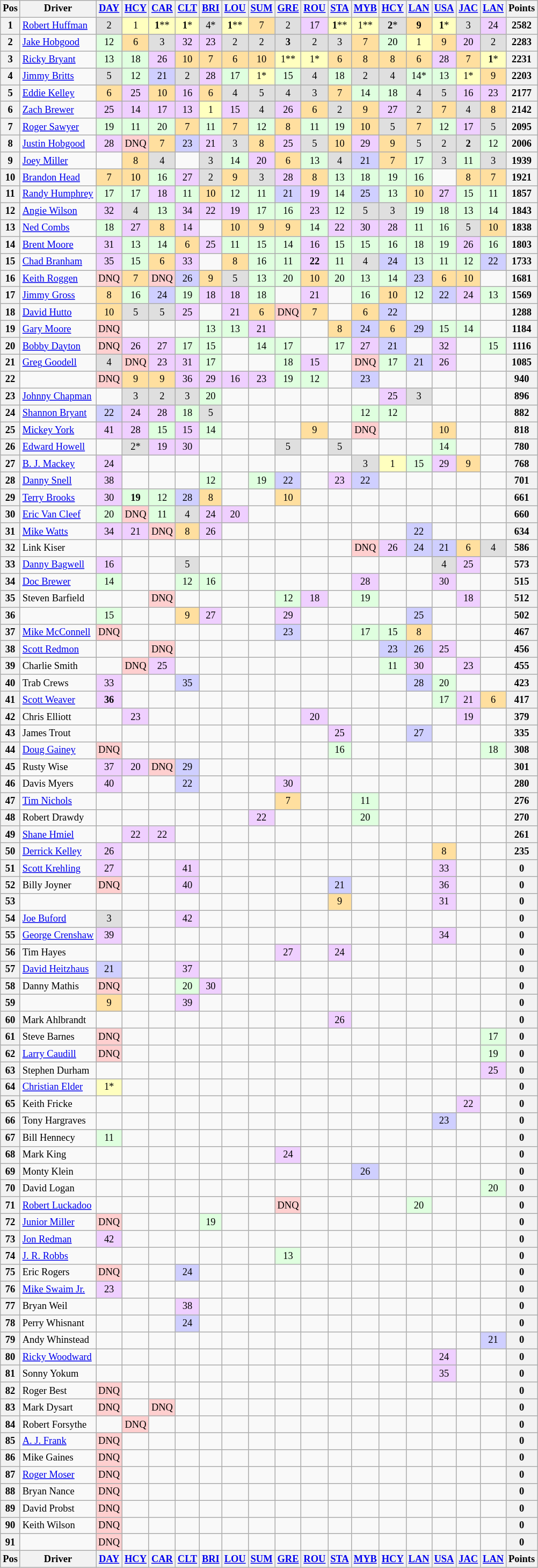<table class="wikitable" style="font-size:77%; text-align:center;">
<tr valign="center">
<th valign="middle">Pos</th>
<th valign="middle">Driver</th>
<th><a href='#'>DAY</a></th>
<th><a href='#'>HCY</a></th>
<th><a href='#'>CAR</a></th>
<th><a href='#'>CLT</a></th>
<th><a href='#'>BRI</a></th>
<th><a href='#'>LOU</a></th>
<th><a href='#'>SUM</a></th>
<th><a href='#'>GRE</a></th>
<th><a href='#'>ROU</a></th>
<th><a href='#'>STA</a></th>
<th><a href='#'>MYB</a></th>
<th><a href='#'>HCY</a></th>
<th><a href='#'>LAN</a></th>
<th><a href='#'>USA</a></th>
<th><a href='#'>JAC</a></th>
<th><a href='#'>LAN</a></th>
<th valign="middle">Points</th>
</tr>
<tr>
<th>1</th>
<td align="left"><a href='#'>Robert Huffman</a></td>
<td style="background:#DFDFDF;">2</td>
<td style="background:#FFFFBF;">1</td>
<td style="background:#FFFFBF;"><strong>1</strong>**</td>
<td style="background:#FFFFBF;"><strong>1</strong>*</td>
<td style="background:#DFDFDF;">4*</td>
<td style="background:#FFFFBF;"><strong>1</strong>**</td>
<td style="background:#FFDF9F;">7</td>
<td style="background:#DFDFDF;">2</td>
<td style="background:#EFCFFF;">17</td>
<td style="background:#FFFFBF;"><strong>1</strong>**</td>
<td style="background:#FFFFBF;">1**</td>
<td style="background:#DFDFDF;"><strong>2</strong>*</td>
<td style="background:#FFDF9F;"><strong>9</strong></td>
<td style="background:#FFFFBF;"><strong>1</strong>*</td>
<td style="background:#DFDFDF;">3</td>
<td style="background:#EFCFFF;">24</td>
<th>2582</th>
</tr>
<tr>
<th>2</th>
<td align="left"><a href='#'>Jake Hobgood</a></td>
<td style="background:#DFFFDF;">12</td>
<td style="background:#FFDF9F;">6</td>
<td style="background:#DFDFDF;">3</td>
<td style="background:#EFCFFF;">32</td>
<td style="background:#EFCFFF;">23</td>
<td style="background:#DFDFDF;">2</td>
<td style="background:#DFDFDF;">2</td>
<td style="background:#DFDFDF;"><strong>3</strong></td>
<td style="background:#DFDFDF;">2</td>
<td style="background:#DFDFDF;">3</td>
<td style="background:#FFDF9F;">7</td>
<td style="background:#DFFFDF;">20</td>
<td style="background:#FFFFBF;">1</td>
<td style="background:#FFDF9F;">9</td>
<td style="background:#EFCFFF;">20</td>
<td style="background:#DFDFDF;">2</td>
<th>2283</th>
</tr>
<tr>
<th>3</th>
<td align="left"><a href='#'>Ricky Bryant</a></td>
<td style="background:#DFFFDF;">13</td>
<td style="background:#DFFFDF;">18</td>
<td style="background:#EFCFFF;">26</td>
<td style="background:#FFDF9F;">10</td>
<td style="background:#FFDF9F;">7</td>
<td style="background:#FFDF9F;">6</td>
<td style="background:#FFDF9F;">10</td>
<td style="background:#FFFFBF;">1**</td>
<td style="background:#FFFFBF;">1*</td>
<td style="background:#FFDF9F;">6</td>
<td style="background:#FFDF9F;">8</td>
<td style="background:#FFDF9F;">8</td>
<td style="background:#FFDF9F;">6</td>
<td style="background:#EFCFFF;">28</td>
<td style="background:#FFDF9F;">7</td>
<td style="background:#FFFFBF;"><strong>1</strong>*</td>
<th>2231</th>
</tr>
<tr>
<th>4</th>
<td align="left"><a href='#'>Jimmy Britts</a></td>
<td style="background:#DFDFDF;">5</td>
<td style="background:#DFFFDF;">12</td>
<td style="background:#CFCFFF;">21</td>
<td style="background:#DFDFDF;">2</td>
<td style="background:#EFCFFF;">28</td>
<td style="background:#DFFFDF;">17</td>
<td style="background:#FFFFBF;">1*</td>
<td style="background:#DFFFDF;">15</td>
<td style="background:#DFDFDF;">4</td>
<td style="background:#DFFFDF;">18</td>
<td style="background:#DFDFDF;">2</td>
<td style="background:#DFDFDF;">4</td>
<td style="background:#DFFFDF;">14*</td>
<td style="background:#DFFFDF;">13</td>
<td style="background:#FFFFBF;">1*</td>
<td style="background:#FFDF9F;">9</td>
<th>2203</th>
</tr>
<tr>
<th>5</th>
<td align="left"><a href='#'>Eddie Kelley</a></td>
<td style="background:#FFDF9F;">6</td>
<td style="background:#EFCFFF;">25</td>
<td style="background:#FFDF9F;">10</td>
<td style="background:#EFCFFF;">16</td>
<td style="background:#FFDF9F;">6</td>
<td style="background:#DFDFDF;">4</td>
<td style="background:#DFDFDF;">5</td>
<td style="background:#DFDFDF;">4</td>
<td style="background:#DFDFDF;">3</td>
<td style="background:#FFDF9F;">7</td>
<td style="background:#DFFFDF;">14</td>
<td style="background:#DFFFDF;">18</td>
<td style="background:#DFDFDF;">4</td>
<td style="background:#DFDFDF;">5</td>
<td style="background:#EFCFFF;">16</td>
<td style="background:#EFCFFF;">23</td>
<th>2177</th>
</tr>
<tr>
<th>6</th>
<td align="left"><a href='#'>Zach Brewer</a></td>
<td style="background:#EFCFFF;">25</td>
<td style="background:#EFCFFF;">14</td>
<td style="background:#EFCFFF;">17</td>
<td style="background:#EFCFFF;">13</td>
<td style="background:#FFFFBF;">1</td>
<td style="background:#EFCFFF;">15</td>
<td style="background:#DFDFDF;">4</td>
<td style="background:#EFCFFF;">26</td>
<td style="background:#FFDF9F;">6</td>
<td style="background:#DFDFDF;">2</td>
<td style="background:#FFDF9F;">9</td>
<td style="background:#EFCFFF;">27</td>
<td style="background:#DFDFDF;">2</td>
<td style="background:#FFDF9F;">7</td>
<td style="background:#DFDFDF;">4</td>
<td style="background:#FFDF9F;">8</td>
<th>2142</th>
</tr>
<tr>
<th>7</th>
<td align="left"><a href='#'>Roger Sawyer</a></td>
<td style="background:#DFFFDF;">19</td>
<td style="background:#DFFFDF;">11</td>
<td style="background:#DFFFDF;">20</td>
<td style="background:#FFDF9F;">7</td>
<td style="background:#DFFFDF;">11</td>
<td style="background:#FFDF9F;">7</td>
<td style="background:#DFFFDF;">12</td>
<td style="background:#FFDF9F;">8</td>
<td style="background:#DFFFDF;">11</td>
<td style="background:#DFFFDF;">19</td>
<td style="background:#FFDF9F;">10</td>
<td style="background:#DFDFDF;">5</td>
<td style="background:#FFDF9F;">7</td>
<td style="background:#DFFFDF;">12</td>
<td style="background:#EFCFFF;">17</td>
<td style="background:#DFDFDF;">5</td>
<th>2095</th>
</tr>
<tr>
<th>8</th>
<td align="left"><a href='#'>Justin Hobgood</a></td>
<td style="background:#EFCFFF;">28</td>
<td style="background:#FFCFCF;">DNQ</td>
<td style="background:#FFDF9F;">7</td>
<td style="background:#CFCFFF;">23</td>
<td style="background:#EFCFFF;">21</td>
<td style="background:#DFDFDF;">3</td>
<td style="background:#FFDF9F;">8</td>
<td style="background:#EFCFFF;">25</td>
<td style="background:#DFDFDF;">5</td>
<td style="background:#FFDF9F;">10</td>
<td style="background:#EFCFFF;">29</td>
<td style="background:#FFDF9F;">9</td>
<td style="background:#DFDFDF;">5</td>
<td style="background:#DFDFDF;">2</td>
<td style="background:#DFDFDF;"><strong>2</strong></td>
<td style="background:#DFFFDF;">12</td>
<th>2006</th>
</tr>
<tr>
<th>9</th>
<td align="left"><a href='#'>Joey Miller</a></td>
<td></td>
<td style="background:#FFDF9F;">8</td>
<td style="background:#DFDFDF;">4</td>
<td></td>
<td style="background:#DFDFDF;">3</td>
<td style="background:#DFFFDF;">14</td>
<td style="background:#EFCFFF;">20</td>
<td style="background:#FFDF9F;">6</td>
<td style="background:#DFFFDF;">13</td>
<td style="background:#DFDFDF;">4</td>
<td style="background:#CFCFFF;">21</td>
<td style="background:#FFDF9F;">7</td>
<td style="background:#DFFFDF;">17</td>
<td style="background:#DFDFDF;">3</td>
<td style="background:#DFFFDF;">11</td>
<td style="background:#DFDFDF;">3</td>
<th>1939</th>
</tr>
<tr>
<th>10</th>
<td align="left"><a href='#'>Brandon Head</a></td>
<td style="background:#FFDF9F;">7</td>
<td style="background:#FFDF9F;">10</td>
<td style="background:#DFFFDF;">16</td>
<td style="background:#EFCFFF;">27</td>
<td style="background:#DFDFDF;">2</td>
<td style="background:#FFDF9F;">9</td>
<td style="background:#DFDFDF;">3</td>
<td style="background:#EFCFFF;">28</td>
<td style="background:#FFDF9F;">8</td>
<td style="background:#DFFFDF;">13</td>
<td style="background:#DFFFDF;">18</td>
<td style="background:#DFFFDF;">19</td>
<td style="background:#DFFFDF;">16</td>
<td></td>
<td style="background:#FFDF9F;">8</td>
<td style="background:#FFDF9F;">7</td>
<th>1921</th>
</tr>
<tr>
<th>11</th>
<td align="left"><a href='#'>Randy Humphrey</a></td>
<td style="background:#DFFFDF;">17</td>
<td style="background:#DFFFDF;">17</td>
<td style="background:#EFCFFF;">18</td>
<td style="background:#DFFFDF;">11</td>
<td style="background:#FFDF9F;">10</td>
<td style="background:#DFFFDF;">12</td>
<td style="background:#DFFFDF;">11</td>
<td style="background:#CFCFFF;">21</td>
<td style="background:#EFCFFF;">19</td>
<td style="background:#DFFFDF;">14</td>
<td style="background:#CFCFFF;">25</td>
<td style="background:#DFFFDF;">13</td>
<td style="background:#FFDF9F;">10</td>
<td style="background:#EFCFFF;">27</td>
<td style="background:#DFFFDF;">15</td>
<td style="background:#DFFFDF;">11</td>
<th>1857</th>
</tr>
<tr>
<th>12</th>
<td align="left"><a href='#'>Angie Wilson</a></td>
<td style="background:#EFCFFF;">32</td>
<td style="background:#DFDFDF;">4</td>
<td style="background:#DFFFDF;">13</td>
<td style="background:#EFCFFF;">34</td>
<td style="background:#EFCFFF;">22</td>
<td style="background:#EFCFFF;">19</td>
<td style="background:#DFFFDF;">17</td>
<td style="background:#DFFFDF;">16</td>
<td style="background:#EFCFFF;">23</td>
<td style="background:#DFFFDF;">12</td>
<td style="background:#DFDFDF;">5</td>
<td style="background:#DFDFDF;">3</td>
<td style="background:#DFFFDF;">19</td>
<td style="background:#DFFFDF;">18</td>
<td style="background:#DFFFDF;">13</td>
<td style="background:#DFFFDF;">14</td>
<th>1843</th>
</tr>
<tr>
<th>13</th>
<td align="left"><a href='#'>Ned Combs</a></td>
<td style="background:#DFFFDF;">18</td>
<td style="background:#EFCFFF;">27</td>
<td style="background:#FFDF9F;">8</td>
<td style="background:#EFCFFF;">14</td>
<td></td>
<td style="background:#FFDF9F;">10</td>
<td style="background:#FFDF9F;">9</td>
<td style="background:#FFDF9F;">9</td>
<td style="background:#DFFFDF;">14</td>
<td style="background:#EFCFFF;">22</td>
<td style="background:#EFCFFF;">30</td>
<td style="background:#EFCFFF;">28</td>
<td style="background:#DFFFDF;">11</td>
<td style="background:#DFFFDF;">16</td>
<td style="background:#DFDFDF;">5</td>
<td style="background:#FFDF9F;">10</td>
<th>1838</th>
</tr>
<tr>
<th>14</th>
<td align="left"><a href='#'>Brent Moore</a></td>
<td style="background:#EFCFFF;">31</td>
<td style="background:#DFFFDF;">13</td>
<td style="background:#DFFFDF;">14</td>
<td style="background:#FFDF9F;">6</td>
<td style="background:#EFCFFF;">25</td>
<td style="background:#DFFFDF;">11</td>
<td style="background:#DFFFDF;">15</td>
<td style="background:#DFFFDF;">14</td>
<td style="background:#EFCFFF;">16</td>
<td style="background:#DFFFDF;">15</td>
<td style="background:#DFFFDF;">15</td>
<td style="background:#DFFFDF;">16</td>
<td style="background:#DFFFDF;">18</td>
<td style="background:#DFFFDF;">19</td>
<td style="background:#EFCFFF;">26</td>
<td style="background:#DFFFDF;">16</td>
<th>1803</th>
</tr>
<tr>
<th>15</th>
<td align="left"><a href='#'>Chad Branham</a></td>
<td style="background:#EFCFFF;">35</td>
<td style="background:#DFFFDF;">15</td>
<td style="background:#FFDF9F;">6</td>
<td style="background:#EFCFFF;">33</td>
<td></td>
<td style="background:#FFDF9F;">8</td>
<td style="background:#DFFFDF;">16</td>
<td style="background:#DFFFDF;">11</td>
<td style="background:#EFCFFF;"><strong>22</strong></td>
<td style="background:#DFFFDF;">11</td>
<td style="background:#DFDFDF;">4</td>
<td style="background:#CFCFFF;">24</td>
<td style="background:#DFFFDF;">13</td>
<td style="background:#DFFFDF;">11</td>
<td style="background:#DFFFDF;">12</td>
<td style="background:#CFCFFF;">22</td>
<th>1733</th>
</tr>
<tr>
<th>16</th>
<td align="left"><a href='#'>Keith Roggen</a></td>
<td style="background:#FFCFCF;">DNQ</td>
<td style="background:#FFDF9F;">7</td>
<td style="background:#FFCFCF;">DNQ</td>
<td style="background:#CFCFFF;">26</td>
<td style="background:#FFDF9F;">9</td>
<td style="background:#DFDFDF;">5</td>
<td style="background:#DFFFDF;">13</td>
<td style="background:#DFFFDF;">20</td>
<td style="background:#FFDF9F;">10</td>
<td style="background:#DFFFDF;">20</td>
<td style="background:#DFFFDF;">13</td>
<td style="background:#DFFFDF;">14</td>
<td style="background:#CFCFFF;">23</td>
<td style="background:#FFDF9F;">6</td>
<td style="background:#FFDF9F;">10</td>
<td></td>
<th>1681</th>
</tr>
<tr>
<th>17</th>
<td align="left"><a href='#'>Jimmy Gross</a></td>
<td style="background:#FFDF9F;">8</td>
<td style="background:#DFFFDF;">16</td>
<td style="background:#CFCFFF;">24</td>
<td style="background:#DFFFDF;">19</td>
<td style="background:#EFCFFF;">18</td>
<td style="background:#EFCFFF;">18</td>
<td style="background:#DFFFDF;">18</td>
<td></td>
<td style="background:#EFCFFF;">21</td>
<td></td>
<td style="background:#DFFFDF;">16</td>
<td style="background:#FFDF9F;">10</td>
<td style="background:#DFFFDF;">12</td>
<td style="background:#CFCFFF;">22</td>
<td style="background:#EFCFFF;">24</td>
<td style="background:#DFFFDF;">13</td>
<th>1569</th>
</tr>
<tr>
<th>18</th>
<td align="left"><a href='#'>David Hutto</a></td>
<td style="background:#FFDF9F;">10</td>
<td style="background:#DFDFDF;">5</td>
<td style="background:#DFDFDF;">5</td>
<td style="background:#EFCFFF;">25</td>
<td></td>
<td style="background:#EFCFFF;">21</td>
<td style="background:#FFDF9F;">6</td>
<td style="background:#FFCFCF;">DNQ</td>
<td style="background:#FFDF9F;">7</td>
<td></td>
<td style="background:#FFDF9F;">6</td>
<td style="background:#CFCFFF;">22</td>
<td></td>
<td></td>
<td></td>
<td></td>
<th>1288</th>
</tr>
<tr>
<th>19</th>
<td align="left"><a href='#'>Gary Moore</a></td>
<td style="background:#FFCFCF;">DNQ</td>
<td></td>
<td></td>
<td></td>
<td style="background:#DFFFDF;">13</td>
<td style="background:#DFFFDF;">13</td>
<td style="background:#EFCFFF;">21</td>
<td></td>
<td></td>
<td style="background:#FFDF9F;">8</td>
<td style="background:#CFCFFF;">24</td>
<td style="background:#FFDF9F;">6</td>
<td style="background:#CFCFFF;">29</td>
<td style="background:#DFFFDF;">15</td>
<td style="background:#DFFFDF;">14</td>
<td></td>
<th>1184</th>
</tr>
<tr>
<th>20</th>
<td align="left"><a href='#'>Bobby Dayton</a></td>
<td style="background:#FFCFCF;">DNQ</td>
<td style="background:#EFCFFF;">26</td>
<td style="background:#EFCFFF;">27</td>
<td style="background:#DFFFDF;">17</td>
<td style="background:#DFFFDF;">15</td>
<td></td>
<td style="background:#DFFFDF;">14</td>
<td style="background:#DFFFDF;">17</td>
<td></td>
<td style="background:#DFFFDF;">17</td>
<td style="background:#EFCFFF;">27</td>
<td style="background:#CFCFFF;">21</td>
<td></td>
<td style="background:#EFCFFF;">32</td>
<td></td>
<td style="background:#DFFFDF;">15</td>
<th>1116</th>
</tr>
<tr>
<th>21</th>
<td align="left"><a href='#'>Greg Goodell</a></td>
<td style="background:#DFDFDF;">4</td>
<td style="background:#FFCFCF;">DNQ</td>
<td style="background:#EFCFFF;">23</td>
<td style="background:#EFCFFF;">31</td>
<td style="background:#DFFFDF;">17</td>
<td></td>
<td></td>
<td style="background:#DFFFDF;">18</td>
<td style="background:#EFCFFF;">15</td>
<td></td>
<td style="background:#FFCFCF;">DNQ</td>
<td style="background:#DFFFDF;">17</td>
<td style="background:#CFCFFF;">21</td>
<td style="background:#EFCFFF;">26</td>
<td></td>
<td></td>
<th>1085</th>
</tr>
<tr>
<th>22</th>
<td align="left"></td>
<td style="background:#FFCFCF;">DNQ</td>
<td style="background:#FFDF9F;">9</td>
<td style="background:#FFDF9F;">9</td>
<td style="background:#EFCFFF;">36</td>
<td style="background:#EFCFFF;">29</td>
<td style="background:#EFCFFF;">16</td>
<td style="background:#EFCFFF;">23</td>
<td style="background:#DFFFDF;">19</td>
<td style="background:#DFFFDF;">12</td>
<td></td>
<td style="background:#CFCFFF;">23</td>
<td></td>
<td></td>
<td></td>
<td></td>
<td></td>
<th>940</th>
</tr>
<tr>
<th>23</th>
<td align="left"><a href='#'>Johnny Chapman</a></td>
<td></td>
<td style="background:#DFDFDF;">3</td>
<td style="background:#DFDFDF;">2</td>
<td style="background:#DFDFDF;">3</td>
<td style="background:#DFFFDF;">20</td>
<td></td>
<td></td>
<td></td>
<td></td>
<td></td>
<td></td>
<td style="background:#EFCFFF;">25</td>
<td style="background:#DFDFDF;">3</td>
<td></td>
<td></td>
<td></td>
<th>896</th>
</tr>
<tr>
<th>24</th>
<td align="left"><a href='#'>Shannon Bryant</a></td>
<td style="background:#CFCFFF;">22</td>
<td style="background:#EFCFFF;">24</td>
<td style="background:#EFCFFF;">28</td>
<td style="background:#DFFFDF;">18</td>
<td style="background:#DFDFDF;">5</td>
<td></td>
<td></td>
<td></td>
<td></td>
<td></td>
<td style="background:#DFFFDF;">12</td>
<td style="background:#DFFFDF;">12</td>
<td></td>
<td></td>
<td></td>
<td></td>
<th>882</th>
</tr>
<tr>
<th>25</th>
<td align="left"><a href='#'>Mickey York</a></td>
<td style="background:#EFCFFF;">41</td>
<td style="background:#EFCFFF;">28</td>
<td style="background:#DFFFDF;">15</td>
<td style="background:#EFCFFF;">15</td>
<td style="background:#DFFFDF;">14</td>
<td></td>
<td></td>
<td></td>
<td style="background:#FFDF9F;">9</td>
<td></td>
<td style="background:#FFCFCF;">DNQ</td>
<td></td>
<td></td>
<td style="background:#FFDF9F;">10</td>
<td></td>
<td></td>
<th>818</th>
</tr>
<tr>
<th>26</th>
<td align="left"><a href='#'>Edward Howell</a></td>
<td></td>
<td style="background:#DFDFDF;">2*</td>
<td style="background:#EFCFFF;">19</td>
<td style="background:#EFCFFF;">30</td>
<td></td>
<td></td>
<td></td>
<td style="background:#DFDFDF;">5</td>
<td></td>
<td style="background:#DFDFDF;">5</td>
<td></td>
<td></td>
<td></td>
<td style="background:#DFFFDF;">14</td>
<td></td>
<td></td>
<th>780</th>
</tr>
<tr>
<th>27</th>
<td align="left"><a href='#'>B. J. Mackey</a></td>
<td style="background:#EFCFFF;">24</td>
<td></td>
<td></td>
<td></td>
<td></td>
<td></td>
<td></td>
<td></td>
<td></td>
<td></td>
<td style="background:#DFDFDF;">3</td>
<td style="background:#FFFFBF;">1</td>
<td style="background:#DFFFDF;">15</td>
<td style="background:#EFCFFF;">29</td>
<td style="background:#FFDF9F;">9</td>
<td></td>
<th>768</th>
</tr>
<tr>
<th>28</th>
<td align="left"><a href='#'>Danny Snell</a></td>
<td style="background:#EFCFFF;">38</td>
<td></td>
<td></td>
<td></td>
<td style="background:#DFFFDF;">12</td>
<td></td>
<td style="background:#DFFFDF;">19</td>
<td style="background:#CFCFFF;">22</td>
<td></td>
<td style="background:#EFCFFF;">23</td>
<td style="background:#CFCFFF;">22</td>
<td></td>
<td></td>
<td></td>
<td></td>
<td></td>
<th>701</th>
</tr>
<tr>
<th>29</th>
<td align="left"><a href='#'>Terry Brooks</a></td>
<td style="background:#EFCFFF;">30</td>
<td style="background:#DFFFDF;"><strong>19</strong></td>
<td style="background:#DFFFDF;">12</td>
<td style="background:#CFCFFF;">28</td>
<td style="background:#FFDF9F;">8</td>
<td></td>
<td></td>
<td style="background:#FFDF9F;">10</td>
<td></td>
<td></td>
<td></td>
<td></td>
<td></td>
<td></td>
<td></td>
<td></td>
<th>661</th>
</tr>
<tr>
<th>30</th>
<td align="left"><a href='#'>Eric Van Cleef</a></td>
<td style="background:#DFFFDF;">20</td>
<td style="background:#FFCFCF;">DNQ</td>
<td style="background:#DFFFDF;">11</td>
<td style="background:#DFDFDF;">4</td>
<td style="background:#EFCFFF;">24</td>
<td style="background:#EFCFFF;">20</td>
<td></td>
<td></td>
<td></td>
<td></td>
<td></td>
<td></td>
<td></td>
<td></td>
<td></td>
<td></td>
<th>660</th>
</tr>
<tr>
<th>31</th>
<td align="Left"><a href='#'>Mike Watts</a></td>
<td style="background:#EFCFFF;">34</td>
<td style="background:#EFCFFF;">21</td>
<td style="background:#FFCFCF;">DNQ</td>
<td style="background:#FFDF9F;">8</td>
<td style="background:#EFCFFF;">26</td>
<td></td>
<td></td>
<td></td>
<td></td>
<td></td>
<td></td>
<td></td>
<td style="background:#CFCFFF;">22</td>
<td></td>
<td></td>
<td></td>
<th>634</th>
</tr>
<tr>
<th>32</th>
<td align="left">Link Kiser</td>
<td></td>
<td></td>
<td></td>
<td></td>
<td></td>
<td></td>
<td></td>
<td></td>
<td></td>
<td></td>
<td style="background:#FFCFCF;">DNQ</td>
<td style="background:#EFCFFF;">26</td>
<td style="background:#CFCFFF;">24</td>
<td style="background:#CFCFFF;">21</td>
<td style="background:#FFDF9F;">6</td>
<td style="background:#DFDFDF;">4</td>
<th>586</th>
</tr>
<tr>
<th>33</th>
<td align="left"><a href='#'>Danny Bagwell</a></td>
<td style="background:#EFCFFF;">16</td>
<td></td>
<td></td>
<td style="background:#DFDFDF;">5</td>
<td></td>
<td></td>
<td></td>
<td></td>
<td></td>
<td></td>
<td></td>
<td></td>
<td></td>
<td style="background:#DFDFDF;">4</td>
<td style="background:#EFCFFF;">25</td>
<td></td>
<th>573</th>
</tr>
<tr>
<th>34</th>
<td align="left"><a href='#'>Doc Brewer</a></td>
<td style="background:#DFFFDF;">14</td>
<td></td>
<td></td>
<td style="background:#DFFFDF;">12</td>
<td style="background:#DFFFDF;">16</td>
<td></td>
<td></td>
<td></td>
<td></td>
<td></td>
<td style="background:#EFCFFF;">28</td>
<td></td>
<td></td>
<td style="background:#EFCFFF;">30</td>
<td></td>
<td></td>
<th>515</th>
</tr>
<tr>
<th>35</th>
<td align="left">Steven Barfield</td>
<td></td>
<td></td>
<td style="background:#FFCFCF;">DNQ</td>
<td></td>
<td></td>
<td></td>
<td></td>
<td style="background:#DFFFDF;">12</td>
<td style="background:#EFCFFF;">18</td>
<td></td>
<td style="background:#DFFFDF;">19</td>
<td></td>
<td></td>
<td></td>
<td style="background:#EFCFFF;">18</td>
<td></td>
<th>512</th>
</tr>
<tr>
<th>36</th>
<td align="left"></td>
<td style="background:#DFFFDF;">15</td>
<td></td>
<td></td>
<td style="background:#FFDF9F;">9</td>
<td style="background:#EFCFFF;">27</td>
<td></td>
<td></td>
<td style="background:#EFCFFF;">29</td>
<td></td>
<td></td>
<td></td>
<td></td>
<td style="background:#CFCFFF;">25</td>
<td></td>
<td></td>
<td></td>
<th>502</th>
</tr>
<tr>
<th>37</th>
<td align="left"><a href='#'>Mike McConnell</a></td>
<td style="background:#FFCFCF;">DNQ</td>
<td></td>
<td></td>
<td></td>
<td></td>
<td></td>
<td></td>
<td style="background:#CFCFFF;">23</td>
<td></td>
<td></td>
<td style="background:#DFFFDF;">17</td>
<td style="background:#DFFFDF;">15</td>
<td style="background:#FFDF9F;">8</td>
<td></td>
<td></td>
<td></td>
<th>467</th>
</tr>
<tr>
<th>38</th>
<td align="left"><a href='#'>Scott Redmon</a></td>
<td></td>
<td></td>
<td style="background:#FFCFCF;">DNQ</td>
<td></td>
<td></td>
<td></td>
<td></td>
<td></td>
<td></td>
<td></td>
<td></td>
<td style="background:#CFCFFF;">23</td>
<td style="background:#CFCFFF;">26</td>
<td style="background:#EFCFFF;">25</td>
<td></td>
<td></td>
<th>456</th>
</tr>
<tr>
<th>39</th>
<td align="left">Charlie Smith</td>
<td></td>
<td style="background:#FFCFCF;">DNQ</td>
<td style="background:#EFCFFF;">25</td>
<td></td>
<td></td>
<td></td>
<td></td>
<td></td>
<td></td>
<td></td>
<td></td>
<td style="background:#DFFFDF;">11</td>
<td style="background:#EFCFFF;">30</td>
<td></td>
<td style="background:#EFCFFF;">23</td>
<td></td>
<th>455</th>
</tr>
<tr>
<th>40</th>
<td align="left">Trab Crews</td>
<td style="background:#EFCFFF;">33</td>
<td></td>
<td></td>
<td style="background:#CFCFFF;">35</td>
<td></td>
<td></td>
<td></td>
<td></td>
<td></td>
<td></td>
<td></td>
<td></td>
<td style="background:#CFCFFF;">28</td>
<td style="background:#DFFFDF;">20</td>
<td></td>
<td></td>
<th>423</th>
</tr>
<tr>
<th>41</th>
<td align="left"><a href='#'>Scott Weaver</a></td>
<td style="background:#EFCFFF;"><strong>36</strong></td>
<td></td>
<td></td>
<td></td>
<td></td>
<td></td>
<td></td>
<td></td>
<td></td>
<td></td>
<td></td>
<td></td>
<td></td>
<td style="background:#DFFFDF;">17</td>
<td style="background:#EFCFFF;">21</td>
<td style="background:#FFDF9F;">6</td>
<th>417</th>
</tr>
<tr>
<th>42</th>
<td align="left">Chris Elliott</td>
<td></td>
<td style="background:#EFCFFF;">23</td>
<td></td>
<td></td>
<td></td>
<td></td>
<td></td>
<td></td>
<td style="background:#EFCFFF;">20</td>
<td></td>
<td></td>
<td></td>
<td></td>
<td></td>
<td style="background:#EFCFFF;">19</td>
<td></td>
<th>379</th>
</tr>
<tr>
<th>43</th>
<td align="left">James Trout</td>
<td></td>
<td></td>
<td></td>
<td></td>
<td></td>
<td></td>
<td></td>
<td></td>
<td></td>
<td style="background:#EFCFFF;">25</td>
<td></td>
<td></td>
<td style="background:#CFCFFF;">27</td>
<td></td>
<td></td>
<td></td>
<th>335</th>
</tr>
<tr>
<th>44</th>
<td align="left"><a href='#'>Doug Gainey</a></td>
<td style="background:#FFCFCF;">DNQ</td>
<td></td>
<td></td>
<td></td>
<td></td>
<td></td>
<td></td>
<td></td>
<td></td>
<td style="background:#DFFFDF;">16</td>
<td></td>
<td></td>
<td></td>
<td></td>
<td></td>
<td style="background:#DFFFDF;">18</td>
<th>308</th>
</tr>
<tr>
<th>45</th>
<td align="left">Rusty Wise</td>
<td style="background:#EFCFFF;">37</td>
<td style="background:#EFCFFF;">20</td>
<td style="background:#FFCFCF;">DNQ</td>
<td style="background:#CFCFFF;">29</td>
<td></td>
<td></td>
<td></td>
<td></td>
<td></td>
<td></td>
<td></td>
<td></td>
<td></td>
<td></td>
<td></td>
<td></td>
<th>301</th>
</tr>
<tr>
<th>46</th>
<td align="left">Davis Myers</td>
<td style="background:#EFCFFF;">40</td>
<td></td>
<td></td>
<td style="background:#CFCFFF;">22</td>
<td></td>
<td></td>
<td></td>
<td style="background:#EFCFFF;">30</td>
<td></td>
<td></td>
<td></td>
<td></td>
<td></td>
<td></td>
<td></td>
<td></td>
<th>280</th>
</tr>
<tr>
<th>47</th>
<td align="left"><a href='#'>Tim Nichols</a></td>
<td></td>
<td></td>
<td></td>
<td></td>
<td></td>
<td></td>
<td></td>
<td style="background:#FFDF9F;">7</td>
<td></td>
<td></td>
<td style="background:#DFFFDF;">11</td>
<td></td>
<td></td>
<td></td>
<td></td>
<td></td>
<th>276</th>
</tr>
<tr>
<th>48</th>
<td align="left">Robert Drawdy</td>
<td></td>
<td></td>
<td></td>
<td></td>
<td></td>
<td></td>
<td style="background:#EFCFFF;">22</td>
<td></td>
<td></td>
<td></td>
<td style="background:#DFFFDF;">20</td>
<td></td>
<td></td>
<td></td>
<td></td>
<td></td>
<th>270</th>
</tr>
<tr>
<th>49</th>
<td align="left"><a href='#'>Shane Hmiel</a></td>
<td></td>
<td style="background:#EFCFFF;">22</td>
<td style="background:#EFCFFF;">22</td>
<td></td>
<td></td>
<td></td>
<td></td>
<td></td>
<td></td>
<td></td>
<td></td>
<td></td>
<td></td>
<td></td>
<td></td>
<td></td>
<th>261</th>
</tr>
<tr>
<th>50</th>
<td align="left"><a href='#'>Derrick Kelley</a></td>
<td style="background:#EFCFFF;">26</td>
<td></td>
<td></td>
<td></td>
<td></td>
<td></td>
<td></td>
<td></td>
<td></td>
<td></td>
<td></td>
<td></td>
<td></td>
<td style="background:#FFDF9F;">8</td>
<td></td>
<td></td>
<th>235</th>
</tr>
<tr>
<th>51</th>
<td align="left"><a href='#'>Scott Krehling</a></td>
<td style="background:#EFCFFF;">27</td>
<td></td>
<td></td>
<td style="background:#EFCFFF;">41</td>
<td></td>
<td></td>
<td></td>
<td></td>
<td></td>
<td></td>
<td></td>
<td></td>
<td></td>
<td style="background:#EFCFFF;">33</td>
<td></td>
<td></td>
<th>0</th>
</tr>
<tr>
<th>52</th>
<td align="left">Billy Joyner</td>
<td style="background:#FFCFCF;">DNQ</td>
<td></td>
<td></td>
<td style="background:#EFCFFF;">40</td>
<td></td>
<td></td>
<td></td>
<td></td>
<td></td>
<td style="background:#CFCFFF;">21</td>
<td></td>
<td></td>
<td></td>
<td style="background:#EFCFFF;">36</td>
<td></td>
<td></td>
<th>0</th>
</tr>
<tr>
<th>53</th>
<td align="left"></td>
<td></td>
<td></td>
<td></td>
<td></td>
<td></td>
<td></td>
<td></td>
<td></td>
<td></td>
<td style="background:#FFDF9F;">9</td>
<td></td>
<td></td>
<td></td>
<td style="background:#EFCFFF;">31</td>
<td></td>
<td></td>
<th>0</th>
</tr>
<tr>
<th>54</th>
<td align="left"><a href='#'>Joe Buford</a></td>
<td style="background:#DFDFDF;">3</td>
<td></td>
<td></td>
<td style="background:#EFCFFF;">42</td>
<td></td>
<td></td>
<td></td>
<td></td>
<td></td>
<td></td>
<td></td>
<td></td>
<td></td>
<td></td>
<td></td>
<td></td>
<th>0</th>
</tr>
<tr>
<th>55</th>
<td align="left"><a href='#'>George Crenshaw</a></td>
<td style="background:#EFCFFF;">39</td>
<td></td>
<td></td>
<td></td>
<td></td>
<td></td>
<td></td>
<td></td>
<td></td>
<td></td>
<td></td>
<td></td>
<td></td>
<td style="background:#EFCFFF;">34</td>
<td></td>
<td></td>
<th>0</th>
</tr>
<tr>
<th>56</th>
<td align="left">Tim Hayes</td>
<td></td>
<td></td>
<td></td>
<td></td>
<td></td>
<td></td>
<td></td>
<td style="background:#EFCFFF;">27</td>
<td></td>
<td style="background:#EFCFFF;">24</td>
<td></td>
<td></td>
<td></td>
<td></td>
<td></td>
<td></td>
<th>0</th>
</tr>
<tr>
<th>57</th>
<td align="left"><a href='#'>David Heitzhaus</a></td>
<td style="background:#CFCFFF;">21</td>
<td></td>
<td></td>
<td style="background:#EFCFFF;">37</td>
<td></td>
<td></td>
<td></td>
<td></td>
<td></td>
<td></td>
<td></td>
<td></td>
<td></td>
<td></td>
<td></td>
<td></td>
<th>0</th>
</tr>
<tr>
<th>58</th>
<td align="left">Danny Mathis</td>
<td style="background:#FFCFCF;">DNQ</td>
<td></td>
<td></td>
<td style="background:#DFFFDF;">20</td>
<td style="background:#EFCFFF;">30</td>
<td></td>
<td></td>
<td></td>
<td></td>
<td></td>
<td></td>
<td></td>
<td></td>
<td></td>
<td></td>
<td></td>
<th>0</th>
</tr>
<tr>
<th>59</th>
<td align="left"></td>
<td style="background:#FFDF9F;">9</td>
<td></td>
<td></td>
<td style="background:#EFCFFF;">39</td>
<td></td>
<td></td>
<td></td>
<td></td>
<td></td>
<td></td>
<td></td>
<td></td>
<td></td>
<td></td>
<td></td>
<td></td>
<th>0</th>
</tr>
<tr>
<th>60</th>
<td align="left">Mark Ahlbrandt</td>
<td></td>
<td></td>
<td></td>
<td></td>
<td></td>
<td></td>
<td></td>
<td></td>
<td></td>
<td style="background:#EFCFFF;">26</td>
<td></td>
<td></td>
<td></td>
<td></td>
<td></td>
<td></td>
<th>0</th>
</tr>
<tr>
<th>61</th>
<td align="left">Steve Barnes</td>
<td style="background:#FFCFCF;">DNQ</td>
<td></td>
<td></td>
<td></td>
<td></td>
<td></td>
<td></td>
<td></td>
<td></td>
<td></td>
<td></td>
<td></td>
<td></td>
<td></td>
<td></td>
<td style="background:#DFFFDF;">17</td>
<th>0</th>
</tr>
<tr>
<th>62</th>
<td align="left"><a href='#'>Larry Caudill</a></td>
<td style="background:#FFCFCF;">DNQ</td>
<td></td>
<td></td>
<td></td>
<td></td>
<td></td>
<td></td>
<td></td>
<td></td>
<td></td>
<td></td>
<td></td>
<td></td>
<td></td>
<td></td>
<td style="background:#DFFFDF;">19</td>
<th>0</th>
</tr>
<tr>
<th>63</th>
<td align="left">Stephen Durham</td>
<td></td>
<td></td>
<td></td>
<td></td>
<td></td>
<td></td>
<td></td>
<td></td>
<td></td>
<td></td>
<td></td>
<td></td>
<td></td>
<td></td>
<td></td>
<td style="background:#EFCFFF;">25</td>
<th>0</th>
</tr>
<tr>
<th>64</th>
<td align="left"><a href='#'>Christian Elder</a></td>
<td style="background:#FFFFBF;">1*</td>
<td></td>
<td></td>
<td></td>
<td></td>
<td></td>
<td></td>
<td></td>
<td></td>
<td></td>
<td></td>
<td></td>
<td></td>
<td></td>
<td></td>
<td></td>
<th>0</th>
</tr>
<tr>
<th>65</th>
<td align="left">Keith Fricke</td>
<td></td>
<td></td>
<td></td>
<td></td>
<td></td>
<td></td>
<td></td>
<td></td>
<td></td>
<td></td>
<td></td>
<td></td>
<td></td>
<td></td>
<td style="background:#EFCFFF;">22</td>
<td></td>
<th>0</th>
</tr>
<tr>
<th>66</th>
<td align="left">Tony Hargraves</td>
<td></td>
<td></td>
<td></td>
<td></td>
<td></td>
<td></td>
<td></td>
<td></td>
<td></td>
<td></td>
<td></td>
<td></td>
<td></td>
<td style="background:#CFCFFF;">23</td>
<td></td>
<td></td>
<th>0</th>
</tr>
<tr>
<th>67</th>
<td align="left">Bill Hennecy</td>
<td style="background:#DFFFDF;">11</td>
<td></td>
<td></td>
<td></td>
<td></td>
<td></td>
<td></td>
<td></td>
<td></td>
<td></td>
<td></td>
<td></td>
<td></td>
<td></td>
<td></td>
<td></td>
<th>0</th>
</tr>
<tr>
<th>68</th>
<td align="left">Mark King</td>
<td></td>
<td></td>
<td></td>
<td></td>
<td></td>
<td></td>
<td></td>
<td style="background:#EFCFFF;">24</td>
<td></td>
<td></td>
<td></td>
<td></td>
<td></td>
<td></td>
<td></td>
<td></td>
<th>0</th>
</tr>
<tr>
<th>69</th>
<td align="left">Monty Klein</td>
<td></td>
<td></td>
<td></td>
<td></td>
<td></td>
<td></td>
<td></td>
<td></td>
<td></td>
<td></td>
<td style="background:#CFCFFF;">26</td>
<td></td>
<td></td>
<td></td>
<td></td>
<td></td>
<th>0</th>
</tr>
<tr>
<th>70</th>
<td align="left">David Logan</td>
<td></td>
<td></td>
<td></td>
<td></td>
<td></td>
<td></td>
<td></td>
<td></td>
<td></td>
<td></td>
<td></td>
<td></td>
<td></td>
<td></td>
<td></td>
<td style="background:#DFFFDF;">20</td>
<th>0</th>
</tr>
<tr>
<th>71</th>
<td align="left"><a href='#'>Robert Luckadoo</a></td>
<td></td>
<td></td>
<td></td>
<td></td>
<td></td>
<td></td>
<td></td>
<td style="background:#FFCFCF;">DNQ</td>
<td></td>
<td></td>
<td></td>
<td></td>
<td style="background:#DFFFDF;">20</td>
<td></td>
<td></td>
<td></td>
<th>0</th>
</tr>
<tr>
<th>72</th>
<td align="left"><a href='#'>Junior Miller</a></td>
<td style="background:#FFCFCF;">DNQ</td>
<td></td>
<td></td>
<td></td>
<td style="background:#DFFFDF;">19</td>
<td></td>
<td></td>
<td></td>
<td></td>
<td></td>
<td></td>
<td></td>
<td></td>
<td></td>
<td></td>
<td></td>
<th>0</th>
</tr>
<tr>
<th>73</th>
<td align="left"><a href='#'>Jon Redman</a></td>
<td style="background:#EFCFFF;">42</td>
<td></td>
<td></td>
<td></td>
<td></td>
<td></td>
<td></td>
<td></td>
<td></td>
<td></td>
<td></td>
<td></td>
<td></td>
<td></td>
<td></td>
<td></td>
<th>0</th>
</tr>
<tr>
<th>74</th>
<td align="left"><a href='#'>J. R. Robbs</a></td>
<td></td>
<td></td>
<td></td>
<td></td>
<td></td>
<td></td>
<td></td>
<td style="background:#DFFFDF;">13</td>
<td></td>
<td></td>
<td></td>
<td></td>
<td></td>
<td></td>
<td></td>
<td></td>
<th>0</th>
</tr>
<tr>
<th>75</th>
<td align="left">Eric Rogers</td>
<td style="background:#FFCFCF;">DNQ</td>
<td></td>
<td></td>
<td style="background:#CFCFFF;">24</td>
<td></td>
<td></td>
<td></td>
<td></td>
<td></td>
<td></td>
<td></td>
<td></td>
<td></td>
<td></td>
<td></td>
<td></td>
<th>0</th>
</tr>
<tr>
<th>76</th>
<td align="left"><a href='#'>Mike Swaim Jr.</a></td>
<td style="background:#EFCFFF;">23</td>
<td></td>
<td></td>
<td></td>
<td></td>
<td></td>
<td></td>
<td></td>
<td></td>
<td></td>
<td></td>
<td></td>
<td></td>
<td></td>
<td></td>
<td></td>
<th>0</th>
</tr>
<tr>
<th>77</th>
<td align="left">Bryan Weil</td>
<td></td>
<td></td>
<td></td>
<td style="background:#EFCFFF;">38</td>
<td></td>
<td></td>
<td></td>
<td></td>
<td></td>
<td></td>
<td></td>
<td></td>
<td></td>
<td></td>
<td></td>
<td></td>
<th>0</th>
</tr>
<tr>
<th>78</th>
<td align="left">Perry Whisnant</td>
<td></td>
<td></td>
<td></td>
<td style="background:#CFCFFF;">24</td>
<td></td>
<td></td>
<td></td>
<td></td>
<td></td>
<td></td>
<td></td>
<td></td>
<td></td>
<td></td>
<td></td>
<td></td>
<th>0</th>
</tr>
<tr>
<th>79</th>
<td align="left">Andy Whinstead</td>
<td></td>
<td></td>
<td></td>
<td></td>
<td></td>
<td></td>
<td></td>
<td></td>
<td></td>
<td></td>
<td></td>
<td></td>
<td></td>
<td></td>
<td></td>
<td style="background:#CFCFFF;">21</td>
<th>0</th>
</tr>
<tr>
<th>80</th>
<td align="left"><a href='#'>Ricky Woodward</a></td>
<td></td>
<td></td>
<td></td>
<td></td>
<td></td>
<td></td>
<td></td>
<td></td>
<td></td>
<td></td>
<td></td>
<td></td>
<td></td>
<td style="background:#EFCFFF;">24</td>
<td></td>
<td></td>
<th>0</th>
</tr>
<tr>
<th>81</th>
<td align="left">Sonny Yokum</td>
<td></td>
<td></td>
<td></td>
<td></td>
<td></td>
<td></td>
<td></td>
<td></td>
<td></td>
<td></td>
<td></td>
<td></td>
<td></td>
<td style="background:#EFCFFF;">35</td>
<td></td>
<td></td>
<th>0</th>
</tr>
<tr>
<th>82</th>
<td align="left">Roger Best</td>
<td style="background:#FFCFCF;">DNQ</td>
<td></td>
<td></td>
<td></td>
<td></td>
<td></td>
<td></td>
<td></td>
<td></td>
<td></td>
<td></td>
<td></td>
<td></td>
<td></td>
<td></td>
<td></td>
<th>0</th>
</tr>
<tr>
<th>83</th>
<td align="left">Mark Dysart</td>
<td style="background:#FFCFCF;">DNQ</td>
<td></td>
<td style="background:#FFCFCF;">DNQ</td>
<td></td>
<td></td>
<td></td>
<td></td>
<td></td>
<td></td>
<td></td>
<td></td>
<td></td>
<td></td>
<td></td>
<td></td>
<td></td>
<th>0</th>
</tr>
<tr>
<th>84</th>
<td align="left">Robert Forsythe</td>
<td></td>
<td style="background:#FFCFCF;">DNQ</td>
<td></td>
<td></td>
<td></td>
<td></td>
<td></td>
<td></td>
<td></td>
<td></td>
<td></td>
<td></td>
<td></td>
<td></td>
<td></td>
<td></td>
<th>0</th>
</tr>
<tr>
<th>85</th>
<td align="left"><a href='#'>A. J. Frank</a></td>
<td style="background:#FFCFCF;">DNQ</td>
<td></td>
<td></td>
<td></td>
<td></td>
<td></td>
<td></td>
<td></td>
<td></td>
<td></td>
<td></td>
<td></td>
<td></td>
<td></td>
<td></td>
<td></td>
<th>0</th>
</tr>
<tr>
<th>86</th>
<td align="left">Mike Gaines</td>
<td style="background:#FFCFCF;">DNQ</td>
<td></td>
<td></td>
<td></td>
<td></td>
<td></td>
<td></td>
<td></td>
<td></td>
<td></td>
<td></td>
<td></td>
<td></td>
<td></td>
<td></td>
<td></td>
<th>0</th>
</tr>
<tr>
<th>87</th>
<td align="left"><a href='#'>Roger Moser</a></td>
<td style="background:#FFCFCF;">DNQ</td>
<td></td>
<td></td>
<td></td>
<td></td>
<td></td>
<td></td>
<td></td>
<td></td>
<td></td>
<td></td>
<td></td>
<td></td>
<td></td>
<td></td>
<td></td>
<th>0</th>
</tr>
<tr>
<th>88</th>
<td align="left">Bryan Nance</td>
<td style="background:#FFCFCF;">DNQ</td>
<td></td>
<td></td>
<td></td>
<td></td>
<td></td>
<td></td>
<td></td>
<td></td>
<td></td>
<td></td>
<td></td>
<td></td>
<td></td>
<td></td>
<td></td>
<th>0</th>
</tr>
<tr>
<th>89</th>
<td align="left">David Probst</td>
<td style="background:#FFCFCF;">DNQ</td>
<td></td>
<td></td>
<td></td>
<td></td>
<td></td>
<td></td>
<td></td>
<td></td>
<td></td>
<td></td>
<td></td>
<td></td>
<td></td>
<td></td>
<td></td>
<th>0</th>
</tr>
<tr>
<th>90</th>
<td align="left">Keith Wilson</td>
<td style="background:#FFCFCF;">DNQ</td>
<td></td>
<td></td>
<td></td>
<td></td>
<td></td>
<td></td>
<td></td>
<td></td>
<td></td>
<td></td>
<td></td>
<td></td>
<td></td>
<td></td>
<td></td>
<th>0</th>
</tr>
<tr>
<th>91</th>
<td align="left"></td>
<td style="background:#FFCFCF;">DNQ</td>
<td></td>
<td></td>
<td></td>
<td></td>
<td></td>
<td></td>
<td></td>
<td></td>
<td></td>
<td></td>
<td></td>
<td></td>
<td></td>
<td></td>
<td></td>
<th>0</th>
</tr>
<tr valign="center">
<th valign="middle">Pos</th>
<th valign="middle">Driver</th>
<th><a href='#'>DAY</a></th>
<th><a href='#'>HCY</a></th>
<th><a href='#'>CAR</a></th>
<th><a href='#'>CLT</a></th>
<th><a href='#'>BRI</a></th>
<th><a href='#'>LOU</a></th>
<th><a href='#'>SUM</a></th>
<th><a href='#'>GRE</a></th>
<th><a href='#'>ROU</a></th>
<th><a href='#'>STA</a></th>
<th><a href='#'>MYB</a></th>
<th><a href='#'>HCY</a></th>
<th><a href='#'>LAN</a></th>
<th><a href='#'>USA</a></th>
<th><a href='#'>JAC</a></th>
<th><a href='#'>LAN</a></th>
<th valign="middle">Points</th>
</tr>
</table>
